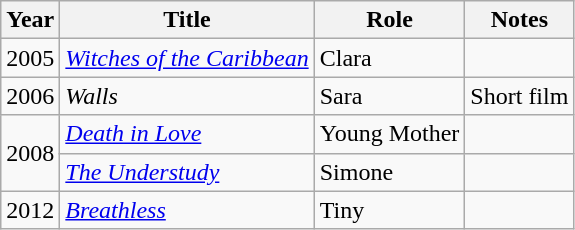<table class="wikitable sortable">
<tr>
<th>Year</th>
<th>Title</th>
<th>Role</th>
<th class="unsortable">Notes</th>
</tr>
<tr>
<td>2005</td>
<td><em><a href='#'>Witches of the Caribbean</a></em></td>
<td>Clara</td>
<td></td>
</tr>
<tr>
<td>2006</td>
<td><em>Walls</em></td>
<td>Sara</td>
<td>Short film</td>
</tr>
<tr>
<td rowspan=2>2008</td>
<td><em><a href='#'>Death in Love</a></em></td>
<td>Young Mother</td>
<td></td>
</tr>
<tr>
<td><em><a href='#'>The Understudy</a></em></td>
<td>Simone</td>
<td></td>
</tr>
<tr>
<td>2012</td>
<td><em><a href='#'>Breathless</a></em></td>
<td>Tiny</td>
<td></td>
</tr>
</table>
